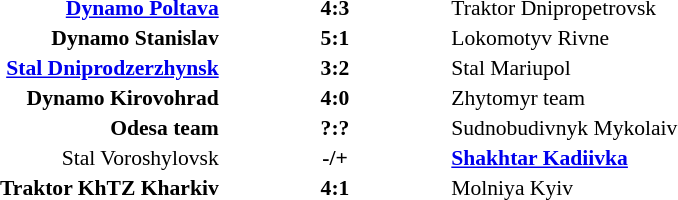<table width=100% cellspacing=1>
<tr>
<th width=20%></th>
<th width=12%></th>
<th width=20%></th>
<th></th>
</tr>
<tr style=font-size:90%>
<td align=right><strong><a href='#'>Dynamo Poltava</a></strong></td>
<td align=center><strong>4:3</strong></td>
<td>Traktor Dnipropetrovsk</td>
<td align=center></td>
</tr>
<tr style=font-size:90%>
<td align=right><strong>Dynamo Stanislav</strong></td>
<td align=center><strong>5:1</strong></td>
<td>Lokomotyv Rivne</td>
<td align=center></td>
</tr>
<tr style=font-size:90%>
<td align=right><strong><a href='#'>Stal Dniprodzerzhynsk</a></strong></td>
<td align=center><strong>3:2</strong></td>
<td>Stal Mariupol</td>
<td align=center></td>
</tr>
<tr style=font-size:90%>
<td align=right><strong>Dynamo Kirovohrad</strong></td>
<td align=center><strong>4:0</strong></td>
<td>Zhytomyr team</td>
<td align=center></td>
</tr>
<tr style=font-size:90%>
<td align=right><strong>Odesa team</strong></td>
<td align=center><strong>?:?</strong></td>
<td>Sudnobudivnyk Mykolaiv</td>
<td align=center></td>
</tr>
<tr style=font-size:90%>
<td align=right>Stal Voroshylovsk</td>
<td align=center><strong>-/+</strong></td>
<td><strong><a href='#'>Shakhtar Kadiivka</a></strong></td>
<td align=center></td>
</tr>
<tr style=font-size:90%>
<td align=right><strong>Traktor KhTZ Kharkiv</strong></td>
<td align=center><strong>4:1</strong></td>
<td>Molniya Kyiv</td>
<td align=center></td>
</tr>
</table>
